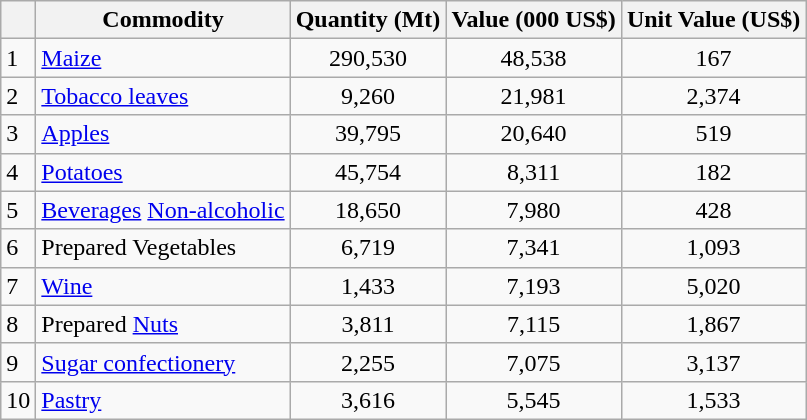<table class="wikitable">
<tr>
<th></th>
<th>Commodity</th>
<th>Quantity (Mt)</th>
<th>Value (000 US$)</th>
<th>Unit Value (US$)</th>
</tr>
<tr>
<td>1</td>
<td><a href='#'>Maize</a></td>
<td align="center">290,530</td>
<td align="center">48,538</td>
<td align="center">167</td>
</tr>
<tr>
<td>2</td>
<td><a href='#'>Tobacco leaves</a></td>
<td align="center">9,260</td>
<td align="center">21,981</td>
<td align="center">2,374</td>
</tr>
<tr>
<td>3</td>
<td><a href='#'>Apples</a></td>
<td align="center">39,795</td>
<td align="center">20,640</td>
<td align="center">519</td>
</tr>
<tr>
<td>4</td>
<td><a href='#'>Potatoes</a></td>
<td align="center">45,754</td>
<td align="center">8,311</td>
<td align="center">182</td>
</tr>
<tr>
<td>5</td>
<td><a href='#'>Beverages</a> <a href='#'>Non-alcoholic</a></td>
<td align="center">18,650</td>
<td align="center">7,980</td>
<td align="center">428</td>
</tr>
<tr>
<td>6</td>
<td>Prepared Vegetables</td>
<td align="center">6,719</td>
<td align="center">7,341</td>
<td align="center">1,093</td>
</tr>
<tr>
<td>7</td>
<td><a href='#'>Wine</a></td>
<td align="center">1,433</td>
<td align="center">7,193</td>
<td align="center">5,020</td>
</tr>
<tr>
<td>8</td>
<td>Prepared <a href='#'>Nuts</a></td>
<td align="center">3,811</td>
<td align="center">7,115</td>
<td align="center">1,867</td>
</tr>
<tr>
<td>9</td>
<td><a href='#'>Sugar confectionery</a></td>
<td align="center">2,255</td>
<td align="center">7,075</td>
<td align="center">3,137</td>
</tr>
<tr>
<td>10</td>
<td><a href='#'>Pastry</a></td>
<td align="center">3,616</td>
<td align="center">5,545</td>
<td align="center">1,533</td>
</tr>
</table>
